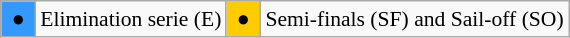<table class="wikitable" style="margin:0.5em auto; font-size:90%;position:relative;">
<tr>
<td bgcolor=#3399ff align=center> ● </td>
<td>Elimination serie (E)</td>
<td bgcolor=#ffcc00 align=center> ● </td>
<td>Semi-finals (SF) and Sail-off (SO)</td>
</tr>
</table>
